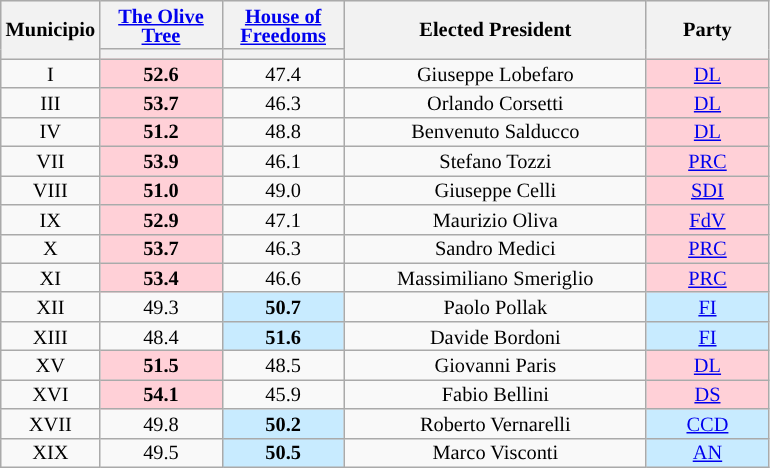<table class="wikitable" style="text-align:center; font-size:85%; line-height:13px">
<tr style="height:30px; background-color:#E9E9E9">
<th style="width:50px;" rowspan="2">Municipio</th>
<th style="width:75px;"><a href='#'>The Olive Tree</a></th>
<th style="width:75px;"><a href='#'>House of Freedoms</a></th>
<th style="width:195px;" rowspan="2">Elected President</th>
<th style="width:75px;" rowspan="2">Party</th>
</tr>
<tr>
<th style="background:"></th>
<th style="background:"></th>
</tr>
<tr>
<td>I</td>
<td style="background:#FFD0D7"><strong>52.6</strong></td>
<td>47.4</td>
<td>Giuseppe Lobefaro</td>
<td style="background:#FFD0D7"><a href='#'>DL</a></td>
</tr>
<tr>
<td>III</td>
<td style="background:#FFD0D7"><strong>53.7</strong></td>
<td>46.3</td>
<td>Orlando Corsetti</td>
<td style="background:#FFD0D7"><a href='#'>DL</a></td>
</tr>
<tr>
<td>IV</td>
<td style="background:#FFD0D7"><strong>51.2</strong></td>
<td>48.8</td>
<td>Benvenuto Salducco</td>
<td style="background:#FFD0D7"><a href='#'>DL</a></td>
</tr>
<tr>
<td>VII</td>
<td style="background:#FFD0D7"><strong>53.9</strong></td>
<td>46.1</td>
<td>Stefano Tozzi</td>
<td style="background:#FFD0D7"><a href='#'>PRC</a></td>
</tr>
<tr>
<td>VIII</td>
<td style="background:#FFD0D7"><strong>51.0</strong></td>
<td>49.0</td>
<td>Giuseppe Celli</td>
<td style="background:#FFD0D7"><a href='#'>SDI</a></td>
</tr>
<tr>
<td>IX</td>
<td style="background:#FFD0D7"><strong>52.9</strong></td>
<td>47.1</td>
<td>Maurizio Oliva</td>
<td style="background:#FFD0D7"><a href='#'>FdV</a></td>
</tr>
<tr>
<td>X</td>
<td style="background:#FFD0D7"><strong>53.7</strong></td>
<td>46.3</td>
<td>Sandro Medici</td>
<td style="background:#FFD0D7"><a href='#'>PRC</a></td>
</tr>
<tr>
<td>XI</td>
<td style="background:#FFD0D7"><strong>53.4</strong></td>
<td>46.6</td>
<td>Massimiliano Smeriglio</td>
<td style="background:#FFD0D7"><a href='#'>PRC</a></td>
</tr>
<tr>
<td>XII</td>
<td>49.3</td>
<td style="background:#C8EBFF"><strong>50.7</strong></td>
<td>Paolo Pollak</td>
<td style="background:#C8EBFF"><a href='#'>FI</a></td>
</tr>
<tr>
<td>XIII</td>
<td>48.4</td>
<td style="background:#C8EBFF"><strong>51.6</strong></td>
<td>Davide Bordoni</td>
<td style="background:#C8EBFF"><a href='#'>FI</a></td>
</tr>
<tr>
<td>XV</td>
<td style="background:#FFD0D7"><strong>51.5</strong></td>
<td>48.5</td>
<td>Giovanni Paris</td>
<td style="background:#FFD0D7"><a href='#'>DL</a></td>
</tr>
<tr>
<td>XVI</td>
<td style="background:#FFD0D7"><strong>54.1</strong></td>
<td>45.9</td>
<td>Fabio Bellini</td>
<td style="background:#FFD0D7"><a href='#'>DS</a></td>
</tr>
<tr>
<td>XVII</td>
<td>49.8</td>
<td style="background:#C8EBFF"><strong>50.2</strong></td>
<td>Roberto Vernarelli</td>
<td style="background:#C8EBFF"><a href='#'>CCD</a></td>
</tr>
<tr>
<td>XIX</td>
<td>49.5</td>
<td style="background:#C8EBFF"><strong>50.5</strong></td>
<td>Marco Visconti</td>
<td style="background:#C8EBFF"><a href='#'>AN</a></td>
</tr>
</table>
